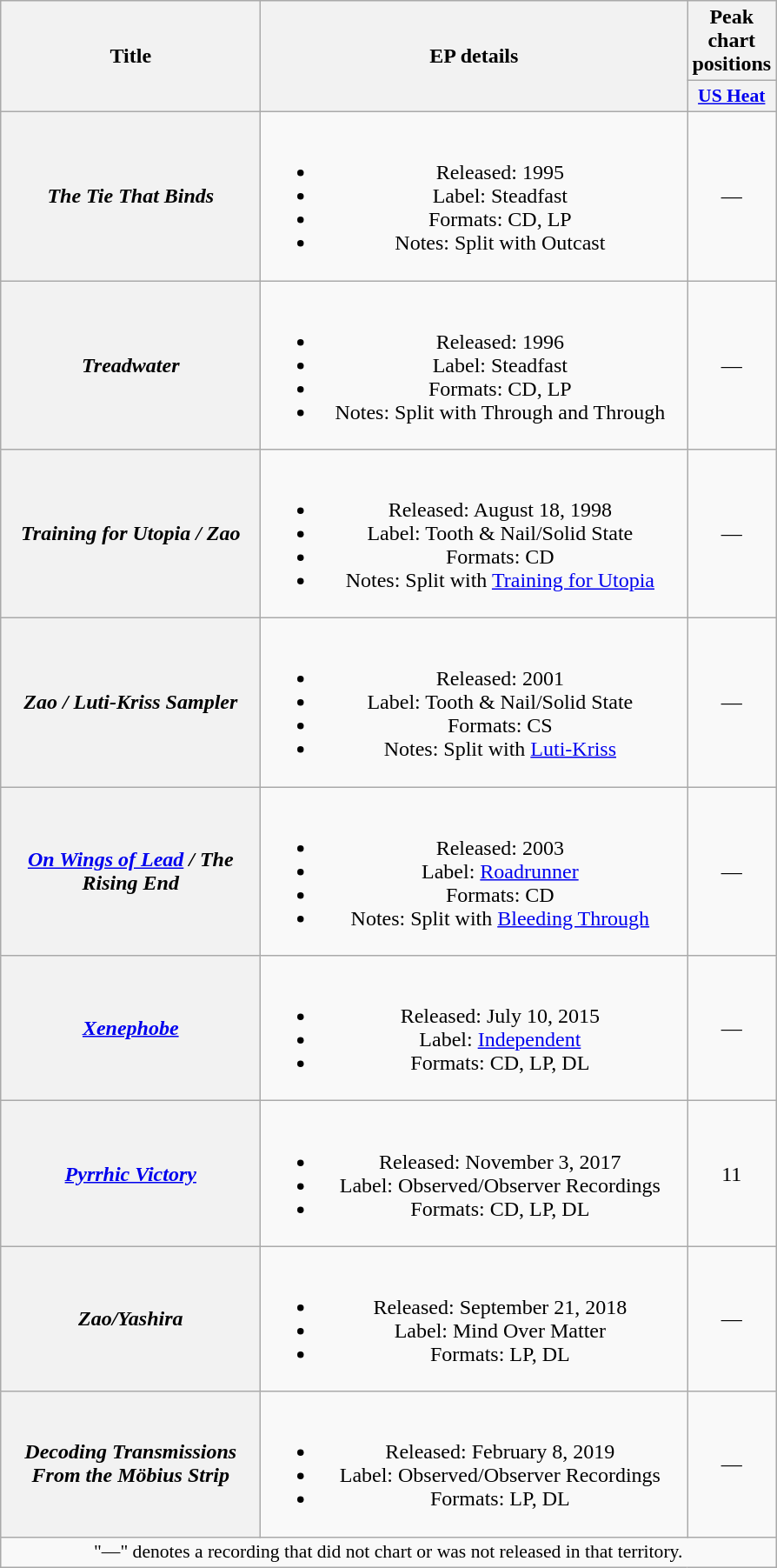<table class="wikitable plainrowheaders" style="text-align:center;">
<tr>
<th scope="col" rowspan="2" style="width:12em;">Title</th>
<th scope="col" rowspan="2" style="width:20em;">EP details</th>
<th scope="col" colspan="1">Peak chart positions</th>
</tr>
<tr>
<th scope="col" style="width:3em;font-size:90%;"><a href='#'>US Heat</a><br></th>
</tr>
<tr>
<th scope="row"><em>The Tie That Binds</em></th>
<td><br><ul><li>Released: 1995</li><li>Label: Steadfast</li><li>Formats: CD, LP</li><li>Notes: Split with Outcast</li></ul></td>
<td>—</td>
</tr>
<tr>
<th scope="row"><em>Treadwater</em></th>
<td><br><ul><li>Released: 1996</li><li>Label: Steadfast</li><li>Formats: CD, LP</li><li>Notes: Split with Through and Through</li></ul></td>
<td>—</td>
</tr>
<tr>
<th scope="row"><em>Training for Utopia / Zao</em></th>
<td><br><ul><li>Released: August 18, 1998</li><li>Label: Tooth & Nail/Solid State</li><li>Formats: CD</li><li>Notes: Split with <a href='#'>Training for Utopia</a></li></ul></td>
<td>—</td>
</tr>
<tr>
<th scope="row"><em>Zao / Luti-Kriss Sampler</em></th>
<td><br><ul><li>Released: 2001</li><li>Label: Tooth & Nail/Solid State</li><li>Formats: CS</li><li>Notes: Split with <a href='#'>Luti-Kriss</a></li></ul></td>
<td>—</td>
</tr>
<tr>
<th scope="row"><em><a href='#'>On Wings of Lead</a> / The Rising End</em></th>
<td><br><ul><li>Released: 2003</li><li>Label: <a href='#'>Roadrunner</a></li><li>Formats: CD</li><li>Notes: Split with <a href='#'>Bleeding Through</a></li></ul></td>
<td>—</td>
</tr>
<tr>
<th scope="row"><em><a href='#'>Xenephobe</a></em></th>
<td><br><ul><li>Released: July 10, 2015</li><li>Label: <a href='#'>Independent</a></li><li>Formats: CD, LP, DL</li></ul></td>
<td>—</td>
</tr>
<tr>
<th scope="row"><em><a href='#'>Pyrrhic Victory</a></em></th>
<td><br><ul><li>Released: November 3, 2017</li><li>Label: Observed/Observer Recordings</li><li>Formats: CD, LP, DL</li></ul></td>
<td>11</td>
</tr>
<tr>
<th scope="row"><em>Zao/Yashira</em></th>
<td><br><ul><li>Released: September 21, 2018</li><li>Label: Mind Over Matter</li><li>Formats: LP, DL</li></ul></td>
<td>—</td>
</tr>
<tr>
<th scope="row"><em>Decoding Transmissions From the Möbius Strip</em></th>
<td><br><ul><li>Released: February 8, 2019</li><li>Label: Observed/Observer Recordings</li><li>Formats: LP, DL</li></ul></td>
<td>—</td>
</tr>
<tr>
<td colspan="4" style="font-size:90%">"—" denotes a recording that did not chart or was not released in that territory.</td>
</tr>
</table>
